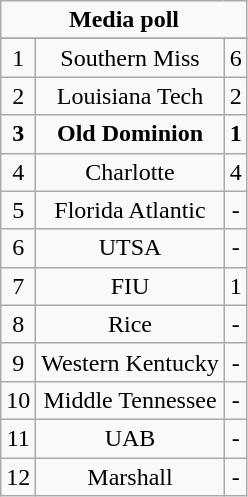<table class="wikitable">
<tr align="center">
<td align="center" Colspan="3"><strong>Media poll</strong></td>
</tr>
<tr align="center">
</tr>
<tr align="center">
<td>1</td>
<td>Southern Miss</td>
<td>6</td>
</tr>
<tr align="center">
<td>2</td>
<td>Louisiana Tech</td>
<td>2</td>
</tr>
<tr align="center">
<td><strong>3</strong></td>
<td><strong>Old Dominion</strong></td>
<td><strong>1</strong></td>
</tr>
<tr align="center">
<td>4</td>
<td>Charlotte</td>
<td>4</td>
</tr>
<tr align="center">
<td>5</td>
<td>Florida Atlantic</td>
<td>-</td>
</tr>
<tr align="center">
<td>6</td>
<td>UTSA</td>
<td>-</td>
</tr>
<tr align="center">
<td>7</td>
<td>FIU</td>
<td>1</td>
</tr>
<tr align="center">
<td>8</td>
<td>Rice</td>
<td>-</td>
</tr>
<tr align="center">
<td>9</td>
<td>Western Kentucky</td>
<td>-</td>
</tr>
<tr align="center">
<td>10</td>
<td>Middle Tennessee</td>
<td>-</td>
</tr>
<tr align="center">
<td>11</td>
<td>UAB</td>
<td>-</td>
</tr>
<tr align="center">
<td>12</td>
<td>Marshall</td>
<td>-</td>
</tr>
</table>
